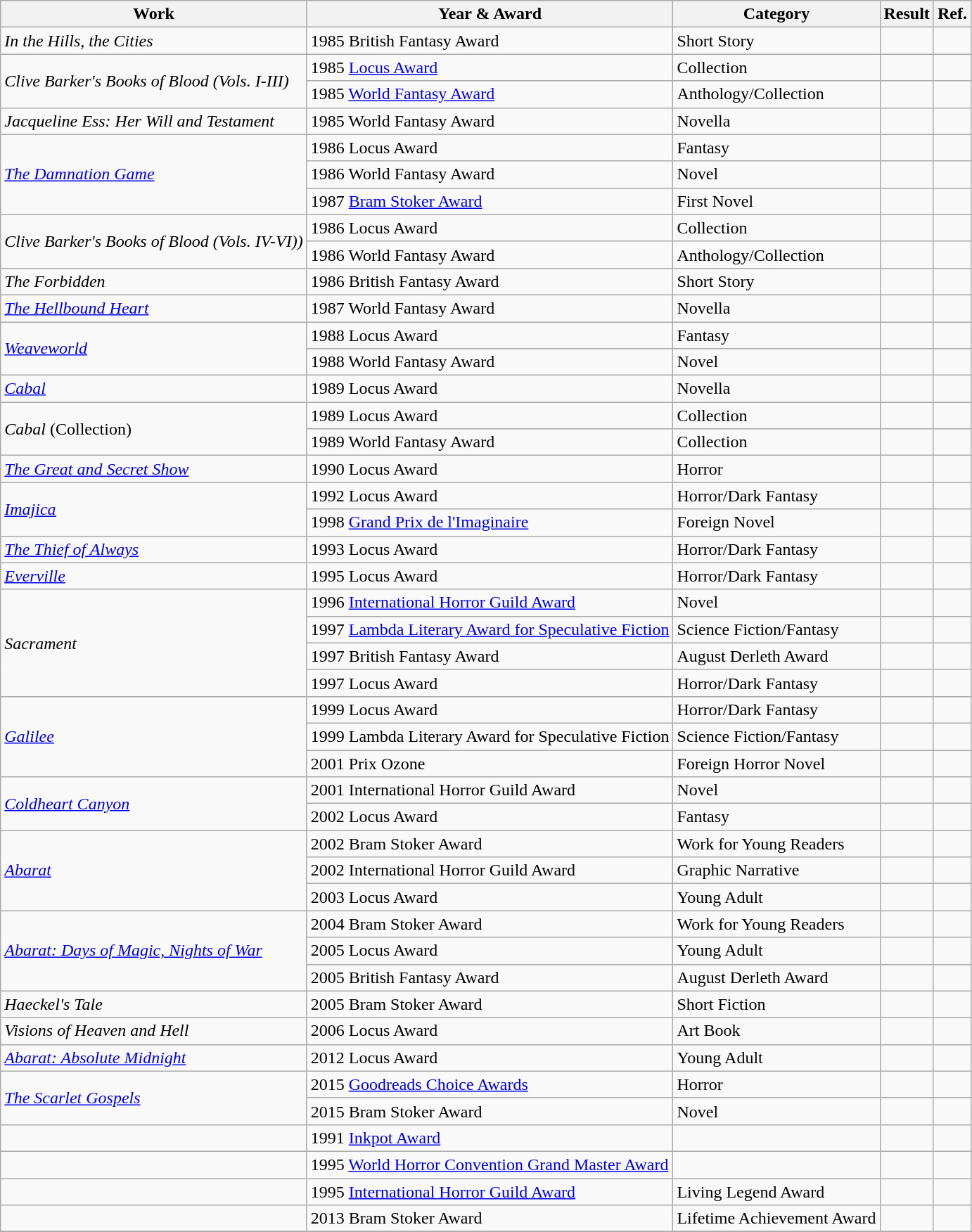<table class="wikitable">
<tr>
<th>Work</th>
<th>Year & Award</th>
<th>Category</th>
<th>Result</th>
<th>Ref.</th>
</tr>
<tr>
<td rowspan="1"><em>In the Hills, the Cities</em></td>
<td>1985 British Fantasy Award</td>
<td>Short Story</td>
<td></td>
<td></td>
</tr>
<tr>
<td rowspan="2"><em>Clive Barker's Books of Blood (Vols. I-III)</em></td>
<td>1985 <a href='#'>Locus Award</a></td>
<td>Collection</td>
<td></td>
<td></td>
</tr>
<tr>
<td>1985 <a href='#'>World Fantasy Award</a></td>
<td>Anthology/Collection</td>
<td></td>
<td></td>
</tr>
<tr>
<td rowspan="1"><em>Jacqueline Ess: Her Will and Testament</em></td>
<td>1985 World Fantasy Award</td>
<td>Novella</td>
<td></td>
<td></td>
</tr>
<tr>
<td rowspan="3"><em><a href='#'>The Damnation Game</a></em></td>
<td>1986 Locus Award</td>
<td>Fantasy</td>
<td></td>
<td></td>
</tr>
<tr>
<td>1986 World Fantasy Award</td>
<td>Novel</td>
<td></td>
<td></td>
</tr>
<tr>
<td>1987 <a href='#'>Bram Stoker Award</a></td>
<td>First Novel</td>
<td></td>
<td></td>
</tr>
<tr>
<td rowspan="2"><em>Clive Barker's Books of Blood (Vols. IV-VI))</em></td>
<td>1986 Locus Award</td>
<td>Collection</td>
<td></td>
<td></td>
</tr>
<tr>
<td>1986 World Fantasy Award</td>
<td>Anthology/Collection</td>
<td></td>
<td></td>
</tr>
<tr>
<td rowspan="1"><em>The Forbidden</em></td>
<td>1986 British Fantasy Award</td>
<td>Short Story</td>
<td></td>
<td></td>
</tr>
<tr>
<td rowspan="1"><em><a href='#'>The Hellbound Heart</a></em></td>
<td>1987 World Fantasy Award</td>
<td>Novella</td>
<td></td>
<td></td>
</tr>
<tr>
<td rowspan="2"><em><a href='#'>Weaveworld</a></em></td>
<td>1988 Locus Award</td>
<td>Fantasy</td>
<td></td>
<td></td>
</tr>
<tr>
<td>1988 World Fantasy Award</td>
<td>Novel</td>
<td></td>
<td></td>
</tr>
<tr>
<td rowspan="1"><em><a href='#'>Cabal</a></em></td>
<td>1989 Locus Award</td>
<td>Novella</td>
<td></td>
<td></td>
</tr>
<tr>
<td rowspan="2"><em>Cabal</em> (Collection)</td>
<td>1989 Locus Award</td>
<td>Collection</td>
<td></td>
<td></td>
</tr>
<tr>
<td>1989 World Fantasy Award</td>
<td>Collection</td>
<td></td>
<td></td>
</tr>
<tr>
<td rowspan="1"><em><a href='#'>The Great and Secret Show</a></em></td>
<td>1990 Locus Award</td>
<td>Horror</td>
<td></td>
<td></td>
</tr>
<tr>
<td rowspan="2"><em><a href='#'>Imajica</a></em></td>
<td>1992 Locus Award</td>
<td>Horror/Dark Fantasy</td>
<td></td>
<td></td>
</tr>
<tr>
<td>1998 <a href='#'>Grand Prix de l'Imaginaire</a></td>
<td>Foreign Novel</td>
<td></td>
<td></td>
</tr>
<tr>
<td rowspan="1"><em><a href='#'>The Thief of Always</a></em></td>
<td>1993 Locus Award</td>
<td>Horror/Dark Fantasy</td>
<td></td>
<td></td>
</tr>
<tr>
<td rowspan="1"><em><a href='#'>Everville</a></em></td>
<td>1995 Locus Award</td>
<td>Horror/Dark Fantasy</td>
<td></td>
<td></td>
</tr>
<tr>
<td rowspan="4"><em>Sacrament</em></td>
<td>1996 <a href='#'>International Horror Guild Award</a></td>
<td>Novel</td>
<td></td>
<td></td>
</tr>
<tr>
<td>1997 <a href='#'>Lambda Literary Award for Speculative Fiction</a></td>
<td>Science Fiction/Fantasy</td>
<td></td>
<td></td>
</tr>
<tr>
<td>1997 British Fantasy Award</td>
<td>August Derleth Award</td>
<td></td>
<td></td>
</tr>
<tr>
<td>1997 Locus Award</td>
<td>Horror/Dark Fantasy</td>
<td></td>
<td></td>
</tr>
<tr>
<td rowspan="3"><em><a href='#'>Galilee</a></em></td>
<td>1999 Locus Award</td>
<td>Horror/Dark Fantasy</td>
<td></td>
<td></td>
</tr>
<tr>
<td>1999 Lambda Literary Award for Speculative Fiction</td>
<td>Science Fiction/Fantasy</td>
<td></td>
<td></td>
</tr>
<tr>
<td>2001 Prix Ozone</td>
<td>Foreign Horror Novel</td>
<td></td>
<td></td>
</tr>
<tr>
<td rowspan="2"><em><a href='#'>Coldheart Canyon</a></em></td>
<td>2001 International Horror Guild Award</td>
<td>Novel</td>
<td></td>
<td></td>
</tr>
<tr>
<td>2002 Locus Award</td>
<td>Fantasy</td>
<td></td>
<td></td>
</tr>
<tr>
<td rowspan="3"><em><a href='#'>Abarat</a></em></td>
<td>2002 Bram Stoker Award</td>
<td>Work for Young Readers</td>
<td></td>
<td></td>
</tr>
<tr>
<td>2002 International Horror Guild Award</td>
<td>Graphic Narrative</td>
<td></td>
<td></td>
</tr>
<tr>
<td>2003 Locus Award</td>
<td>Young Adult</td>
<td></td>
<td></td>
</tr>
<tr>
<td rowspan="3"><em><a href='#'>Abarat: Days of Magic, Nights of War</a></em></td>
<td>2004 Bram Stoker Award</td>
<td>Work for Young Readers</td>
<td></td>
<td></td>
</tr>
<tr>
<td>2005 Locus Award</td>
<td>Young Adult</td>
<td></td>
<td></td>
</tr>
<tr>
<td>2005 British Fantasy Award</td>
<td>August Derleth Award</td>
<td></td>
<td></td>
</tr>
<tr>
<td rowspan="1"><em>Haeckel's Tale</em></td>
<td>2005 Bram Stoker Award</td>
<td>Short Fiction</td>
<td></td>
<td></td>
</tr>
<tr>
<td rowspan="1"><em>Visions of Heaven and Hell</em></td>
<td>2006 Locus Award</td>
<td>Art Book</td>
<td></td>
<td></td>
</tr>
<tr>
<td rowspan="1"><em><a href='#'>Abarat: Absolute Midnight</a></em></td>
<td>2012 Locus Award</td>
<td>Young Adult</td>
<td></td>
<td></td>
</tr>
<tr>
<td rowspan="2"><em><a href='#'>The Scarlet Gospels</a></em></td>
<td>2015 <a href='#'>Goodreads Choice Awards</a></td>
<td>Horror</td>
<td></td>
<td></td>
</tr>
<tr>
<td>2015 Bram Stoker Award</td>
<td>Novel</td>
<td></td>
<td></td>
</tr>
<tr>
<td rowspan="1"></td>
<td>1991 <a href='#'>Inkpot Award</a></td>
<td></td>
<td></td>
<td></td>
</tr>
<tr>
<td rowspan="1"></td>
<td>1995 <a href='#'>World Horror Convention Grand Master Award</a></td>
<td></td>
<td></td>
<td></td>
</tr>
<tr>
<td rowspan="1"></td>
<td>1995 <a href='#'>International Horror Guild Award</a></td>
<td>Living Legend Award</td>
<td></td>
<td></td>
</tr>
<tr>
<td rowspan="1"></td>
<td>2013 Bram Stoker Award</td>
<td>Lifetime Achievement Award</td>
<td></td>
<td></td>
</tr>
<tr>
</tr>
</table>
